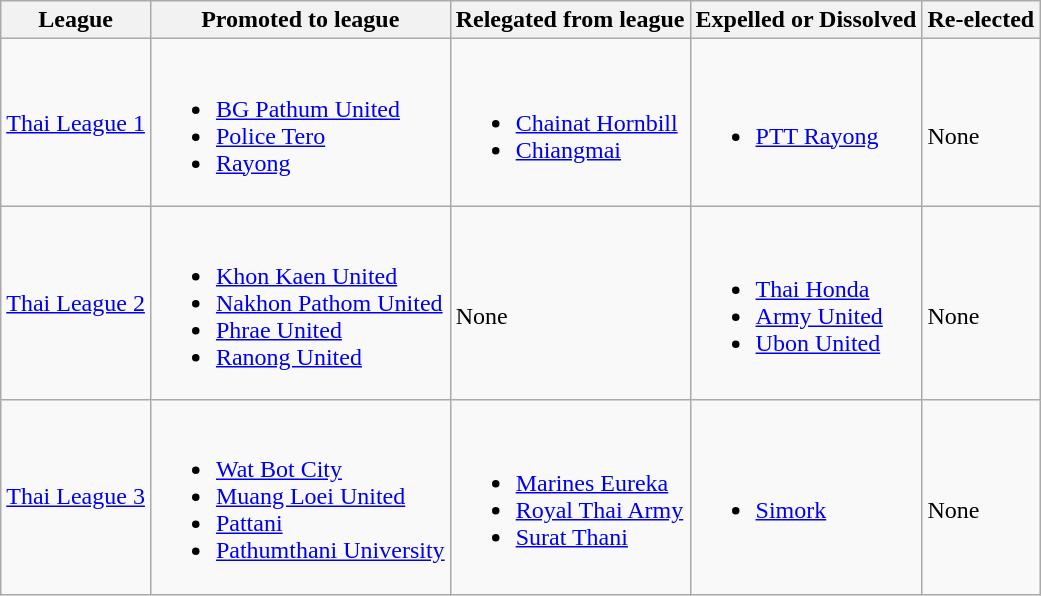<table class="wikitable">
<tr>
<th>League</th>
<th>Promoted to league</th>
<th>Relegated from league</th>
<th>Expelled or Dissolved</th>
<th>Re-elected</th>
</tr>
<tr>
<td><a href='#'>Thai League 1</a></td>
<td><br><ul><li><a href='#'>BG Pathum United</a></li><li><a href='#'>Police Tero</a></li><li><a href='#'>Rayong</a></li></ul></td>
<td><br><ul><li><a href='#'>Chainat Hornbill</a></li><li><a href='#'>Chiangmai</a></li></ul></td>
<td><br><ul><li><a href='#'>PTT Rayong</a></li></ul></td>
<td><br>None</td>
</tr>
<tr>
<td><a href='#'>Thai League 2</a></td>
<td><br><ul><li><a href='#'>Khon Kaen United</a></li><li><a href='#'>Nakhon Pathom United</a></li><li><a href='#'>Phrae United</a></li><li><a href='#'>Ranong United</a></li></ul></td>
<td><br>None</td>
<td><br><ul><li><a href='#'>Thai Honda</a></li><li><a href='#'>Army United</a></li><li><a href='#'>Ubon United</a></li></ul></td>
<td><br>None</td>
</tr>
<tr>
<td><a href='#'>Thai League 3</a></td>
<td><br><ul><li><a href='#'>Wat Bot City</a></li><li><a href='#'>Muang Loei United</a></li><li><a href='#'>Pattani</a></li><li><a href='#'>Pathumthani University</a></li></ul></td>
<td><br><ul><li><a href='#'>Marines Eureka</a></li><li><a href='#'>Royal Thai Army</a></li><li><a href='#'>Surat Thani</a></li></ul></td>
<td><br><ul><li><a href='#'>Simork</a></li></ul></td>
<td><br>None</td>
</tr>
</table>
